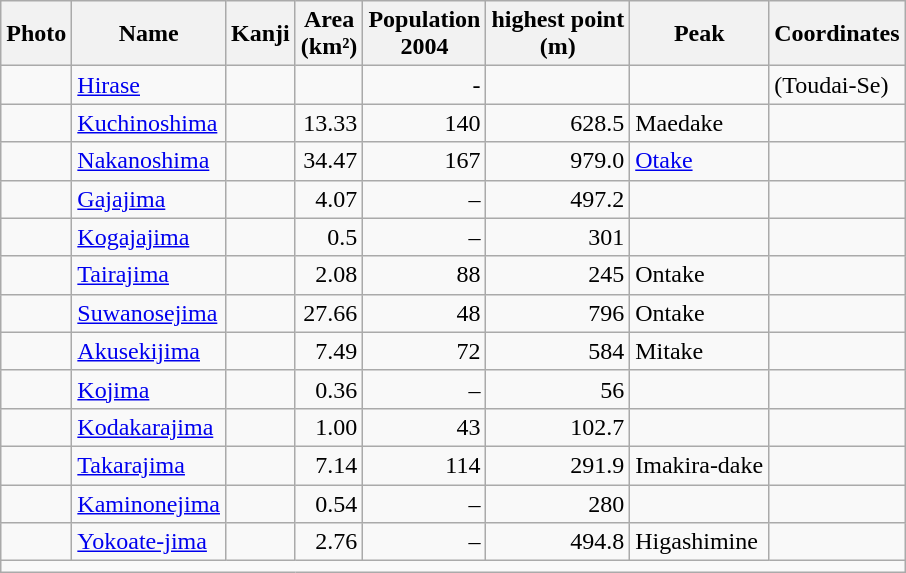<table class="wikitable sortable">
<tr>
<th class="unsortable">Photo</th>
<th>Name</th>
<th class="unsortable">Kanji</th>
<th>Area<br>(km²)</th>
<th>Population<br>2004</th>
<th>highest point<br>(m)</th>
<th>Peak</th>
<th>Coordinates</th>
</tr>
<tr>
<td></td>
<td><a href='#'>Hirase</a></td>
<td align="right"></td>
<td align="right"></td>
<td align="right">-</td>
<td></td>
<td></td>
<td> (Toudai-Se)</td>
</tr>
<tr>
<td></td>
<td><a href='#'>Kuchinoshima</a></td>
<td></td>
<td align="right">13.33</td>
<td align="right">140</td>
<td align="right">628.5</td>
<td>Maedake</td>
<td></td>
</tr>
<tr>
<td></td>
<td><a href='#'>Nakanoshima</a></td>
<td></td>
<td align="right">34.47</td>
<td align="right">167</td>
<td align="right">979.0</td>
<td><a href='#'>Otake</a></td>
<td></td>
</tr>
<tr>
<td></td>
<td><a href='#'>Gajajima</a></td>
<td></td>
<td align="right">4.07</td>
<td align="right">–</td>
<td align="right">497.2</td>
<td></td>
<td></td>
</tr>
<tr>
<td></td>
<td><a href='#'>Kogajajima</a></td>
<td></td>
<td align="right">0.5</td>
<td align="right">–</td>
<td align="right">301</td>
<td></td>
<td></td>
</tr>
<tr>
<td></td>
<td><a href='#'>Tairajima</a></td>
<td></td>
<td align="right">2.08</td>
<td align="right">88</td>
<td align="right">245</td>
<td>Ontake</td>
<td></td>
</tr>
<tr>
<td></td>
<td><a href='#'>Suwanosejima</a></td>
<td></td>
<td align="right">27.66</td>
<td align="right">48</td>
<td align="right">796</td>
<td>Ontake</td>
<td></td>
</tr>
<tr>
<td></td>
<td><a href='#'>Akusekijima</a></td>
<td></td>
<td align="right">7.49</td>
<td align="right">72</td>
<td align="right">584</td>
<td>Mitake</td>
<td></td>
</tr>
<tr>
<td></td>
<td><a href='#'>Kojima</a></td>
<td></td>
<td align="right">0.36</td>
<td align="right">–</td>
<td align="right">56</td>
<td></td>
<td></td>
</tr>
<tr>
<td></td>
<td><a href='#'>Kodakarajima</a></td>
<td></td>
<td align="right">1.00</td>
<td align="right">43</td>
<td align="right">102.7</td>
<td></td>
<td></td>
</tr>
<tr>
<td></td>
<td><a href='#'>Takarajima</a></td>
<td></td>
<td align="right">7.14</td>
<td align="right">114</td>
<td align="right">291.9</td>
<td>Imakira-dake</td>
<td></td>
</tr>
<tr>
<td></td>
<td><a href='#'>Kaminonejima</a></td>
<td></td>
<td align="right">0.54</td>
<td align="right">–</td>
<td align="right">280</td>
<td></td>
<td></td>
</tr>
<tr>
<td></td>
<td><a href='#'>Yokoate-jima</a></td>
<td></td>
<td align="right">2.76</td>
<td align="right">–</td>
<td align="right">494.8</td>
<td>Higashimine</td>
<td></td>
</tr>
<tr class="sortbottom">
<td colspan="8"></td>
</tr>
</table>
